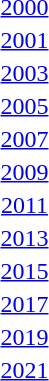<table>
<tr>
<td align=center><a href='#'>2000</a></td>
<td></td>
<td></td>
<td></td>
</tr>
<tr>
<td align=center><a href='#'>2001</a></td>
<td></td>
<td></td>
<td></td>
</tr>
<tr>
<td align=center><a href='#'>2003</a></td>
<td></td>
<td></td>
<td></td>
</tr>
<tr>
<td align=center><a href='#'>2005</a></td>
<td></td>
<td></td>
<td></td>
</tr>
<tr>
<td align=center><a href='#'>2007</a></td>
<td></td>
<td></td>
<td></td>
</tr>
<tr>
<td align=center><a href='#'>2009</a></td>
<td></td>
<td></td>
<td></td>
</tr>
<tr>
<td align=center><a href='#'>2011</a></td>
<td></td>
<td></td>
<td></td>
</tr>
<tr>
<td align=center><a href='#'>2013</a></td>
<td></td>
<td></td>
<td></td>
</tr>
<tr>
<td align=center><a href='#'>2015</a></td>
<td></td>
<td></td>
<td></td>
</tr>
<tr>
<td align=center><a href='#'>2017</a></td>
<td></td>
<td></td>
<td></td>
</tr>
<tr>
<td align=center><a href='#'>2019</a></td>
<td></td>
<td></td>
<td></td>
</tr>
<tr>
<td align=center><a href='#'>2021</a></td>
<td></td>
<td></td>
<td></td>
</tr>
</table>
